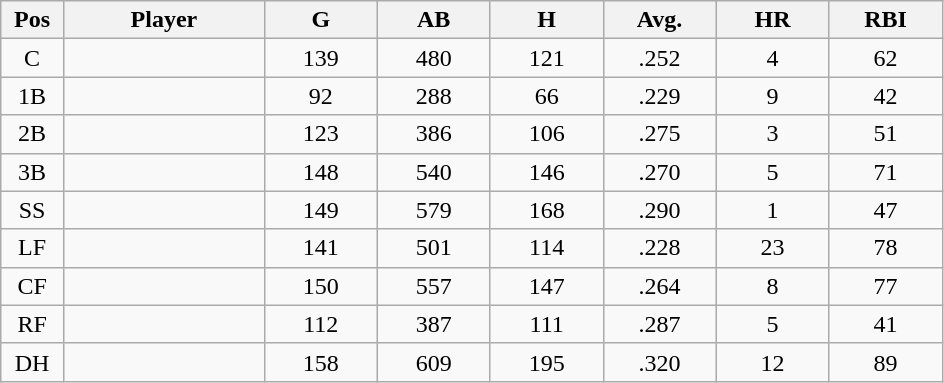<table class="wikitable sortable">
<tr>
<th bgcolor="#DDDDFF" width="5%">Pos</th>
<th bgcolor="#DDDDFF" width="16%">Player</th>
<th bgcolor="#DDDDFF" width="9%">G</th>
<th bgcolor="#DDDDFF" width="9%">AB</th>
<th bgcolor="#DDDDFF" width="9%">H</th>
<th bgcolor="#DDDDFF" width="9%">Avg.</th>
<th bgcolor="#DDDDFF" width="9%">HR</th>
<th bgcolor="#DDDDFF" width="9%">RBI</th>
</tr>
<tr align="center">
<td>C</td>
<td></td>
<td>139</td>
<td>480</td>
<td>121</td>
<td>.252</td>
<td>4</td>
<td>62</td>
</tr>
<tr align="center">
<td>1B</td>
<td></td>
<td>92</td>
<td>288</td>
<td>66</td>
<td>.229</td>
<td>9</td>
<td>42</td>
</tr>
<tr align="center">
<td>2B</td>
<td></td>
<td>123</td>
<td>386</td>
<td>106</td>
<td>.275</td>
<td>3</td>
<td>51</td>
</tr>
<tr align="center">
<td>3B</td>
<td></td>
<td>148</td>
<td>540</td>
<td>146</td>
<td>.270</td>
<td>5</td>
<td>71</td>
</tr>
<tr align="center">
<td>SS</td>
<td></td>
<td>149</td>
<td>579</td>
<td>168</td>
<td>.290</td>
<td>1</td>
<td>47</td>
</tr>
<tr align="center">
<td>LF</td>
<td></td>
<td>141</td>
<td>501</td>
<td>114</td>
<td>.228</td>
<td>23</td>
<td>78</td>
</tr>
<tr align="center">
<td>CF</td>
<td></td>
<td>150</td>
<td>557</td>
<td>147</td>
<td>.264</td>
<td>8</td>
<td>77</td>
</tr>
<tr align="center">
<td>RF</td>
<td></td>
<td>112</td>
<td>387</td>
<td>111</td>
<td>.287</td>
<td>5</td>
<td>41</td>
</tr>
<tr align="center">
<td>DH</td>
<td></td>
<td>158</td>
<td>609</td>
<td>195</td>
<td>.320</td>
<td>12</td>
<td>89</td>
</tr>
</table>
